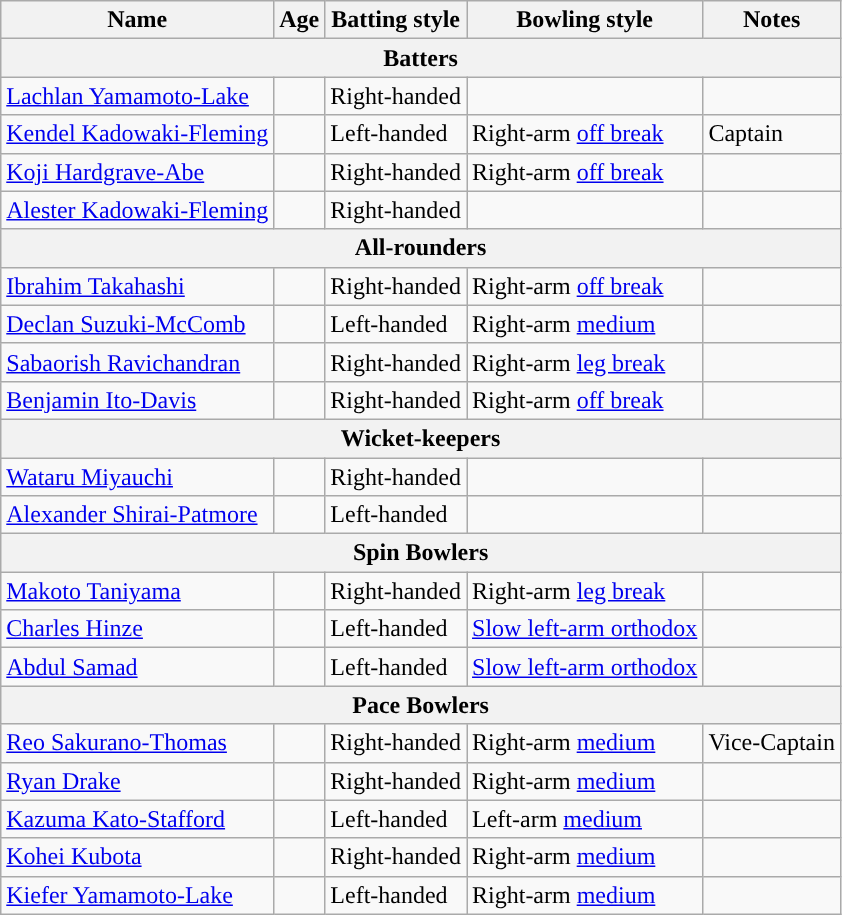<table class="wikitable">
<tr>
<th style="text-align:center;">Name</th>
<th style="text-align:center;">Age</th>
<th style="text-align:center;">Batting style</th>
<th style="text-align:center;">Bowling style</th>
<th style="text-align:center;">Notes</th>
</tr>
<tr>
<th colspan="5">Batters</th>
</tr>
<tr>
<td><a href='#'>Lachlan Yamamoto-Lake</a></td>
<td></td>
<td>Right-handed</td>
<td></td>
<td></td>
</tr>
<tr>
<td><a href='#'>Kendel Kadowaki-Fleming</a></td>
<td></td>
<td>Left-handed</td>
<td>Right-arm <a href='#'>off break</a></td>
<td>Captain</td>
</tr>
<tr>
<td><a href='#'>Koji Hardgrave-Abe</a></td>
<td></td>
<td>Right-handed</td>
<td>Right-arm <a href='#'>off break</a></td>
<td></td>
</tr>
<tr>
<td><a href='#'>Alester Kadowaki-Fleming</a></td>
<td></td>
<td>Right-handed</td>
<td></td>
<td></td>
</tr>
<tr>
<th colspan="5">All-rounders</th>
</tr>
<tr>
<td><a href='#'>Ibrahim Takahashi</a></td>
<td></td>
<td>Right-handed</td>
<td>Right-arm <a href='#'>off break</a></td>
<td></td>
</tr>
<tr>
<td><a href='#'>Declan Suzuki-McComb</a></td>
<td></td>
<td>Left-handed</td>
<td>Right-arm <a href='#'>medium</a></td>
<td></td>
</tr>
<tr>
<td><a href='#'>Sabaorish Ravichandran</a></td>
<td></td>
<td>Right-handed</td>
<td>Right-arm <a href='#'>leg break</a></td>
<td></td>
</tr>
<tr>
<td><a href='#'>Benjamin Ito-Davis</a></td>
<td></td>
<td>Right-handed</td>
<td>Right-arm <a href='#'>off break</a></td>
<td></td>
</tr>
<tr>
<th colspan="5">Wicket-keepers</th>
</tr>
<tr>
<td><a href='#'>Wataru Miyauchi</a></td>
<td></td>
<td>Right-handed</td>
<td></td>
<td></td>
</tr>
<tr>
<td><a href='#'>Alexander Shirai-Patmore</a></td>
<td></td>
<td>Left-handed</td>
<td></td>
<td></td>
</tr>
<tr>
<th colspan="5">Spin Bowlers</th>
</tr>
<tr>
<td><a href='#'>Makoto Taniyama</a></td>
<td></td>
<td>Right-handed</td>
<td>Right-arm <a href='#'>leg break</a></td>
<td></td>
</tr>
<tr>
<td><a href='#'>Charles Hinze</a></td>
<td></td>
<td>Left-handed</td>
<td><a href='#'>Slow left-arm orthodox</a></td>
<td></td>
</tr>
<tr>
<td><a href='#'>Abdul Samad</a></td>
<td></td>
<td>Left-handed</td>
<td><a href='#'>Slow left-arm orthodox</a></td>
<td></td>
</tr>
<tr>
<th colspan="5">Pace Bowlers</th>
</tr>
<tr>
<td><a href='#'>Reo Sakurano-Thomas</a></td>
<td></td>
<td>Right-handed</td>
<td>Right-arm <a href='#'>medium</a></td>
<td>Vice-Captain</td>
</tr>
<tr>
<td><a href='#'>Ryan Drake</a></td>
<td></td>
<td>Right-handed</td>
<td>Right-arm <a href='#'>medium</a></td>
<td></td>
</tr>
<tr>
<td><a href='#'>Kazuma Kato-Stafford</a></td>
<td></td>
<td>Left-handed</td>
<td>Left-arm <a href='#'>medium</a></td>
<td></td>
</tr>
<tr>
<td><a href='#'>Kohei Kubota</a></td>
<td></td>
<td>Right-handed</td>
<td>Right-arm <a href='#'>medium</a></td>
<td></td>
</tr>
<tr>
<td><a href='#'>Kiefer Yamamoto-Lake</a></td>
<td></td>
<td>Left-handed</td>
<td>Right-arm <a href='#'>medium</a></td>
<td></td>
</tr>
</table>
